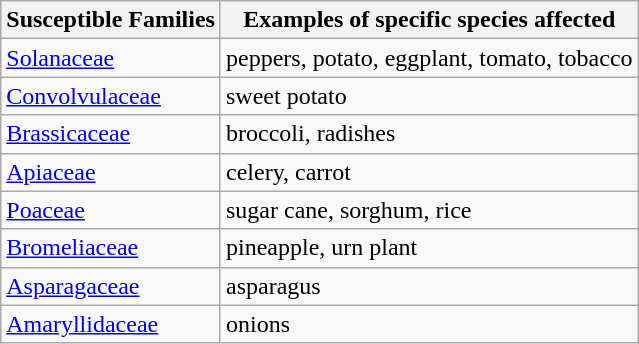<table class="wikitable">
<tr>
<th>Susceptible Families</th>
<th>Examples of specific species affected</th>
</tr>
<tr>
<td><a href='#'>Solanaceae</a></td>
<td>peppers, potato, eggplant, tomato, tobacco</td>
</tr>
<tr>
<td><a href='#'>Convolvulaceae</a></td>
<td>sweet potato</td>
</tr>
<tr>
<td><a href='#'>Brassicaceae</a></td>
<td>broccoli, radishes</td>
</tr>
<tr>
<td><a href='#'>Apiaceae</a></td>
<td>celery, carrot</td>
</tr>
<tr>
<td><a href='#'>Poaceae</a></td>
<td>sugar cane, sorghum, rice</td>
</tr>
<tr>
<td><a href='#'>Bromeliaceae</a></td>
<td>pineapple, urn plant</td>
</tr>
<tr>
<td><a href='#'>Asparagaceae</a></td>
<td>asparagus</td>
</tr>
<tr>
<td><a href='#'>Amaryllidaceae</a></td>
<td>onions</td>
</tr>
</table>
